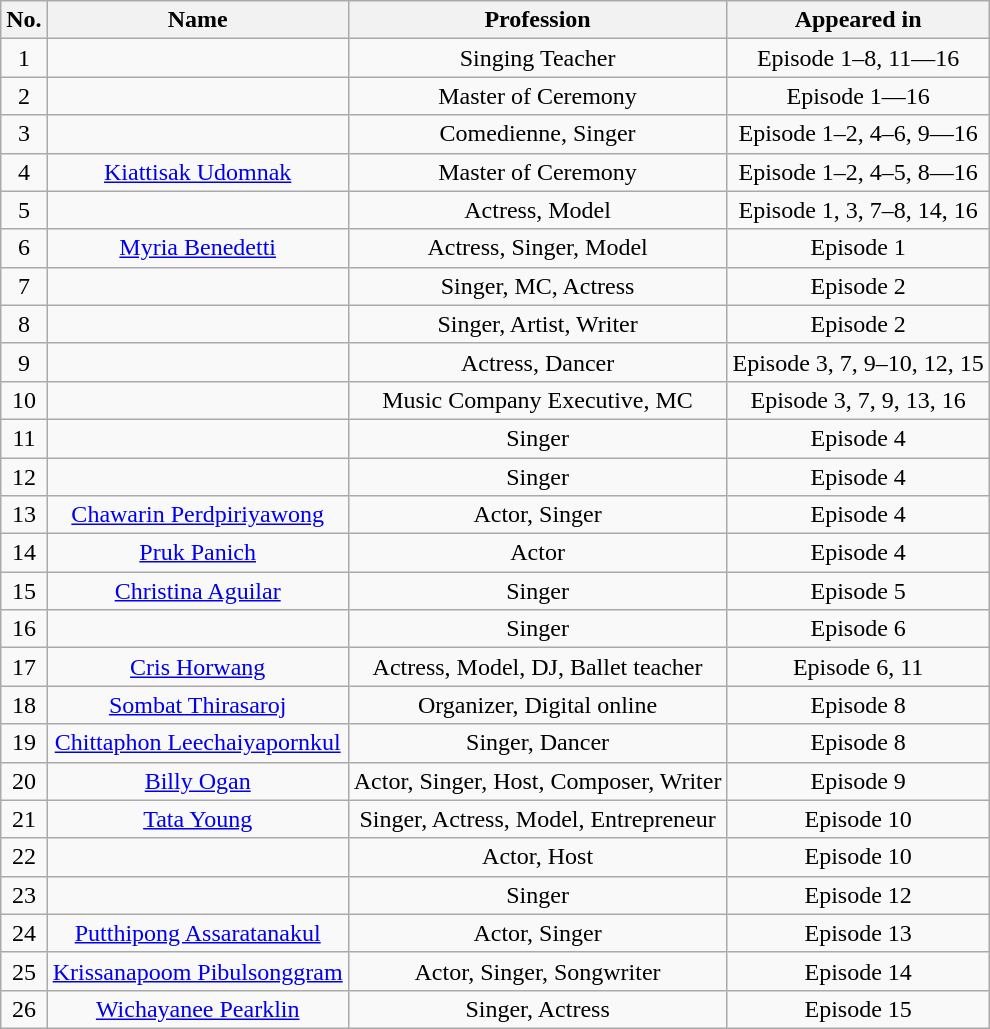<table class="wikitable" style="text-align:center;">
<tr>
<th>No.</th>
<th>Name</th>
<th>Profession</th>
<th>Appeared in</th>
</tr>
<tr>
<td>1</td>
<td></td>
<td>Singing Teacher</td>
<td>Episode 1–8, 11—16</td>
</tr>
<tr>
<td>2</td>
<td></td>
<td>Master of Ceremony</td>
<td>Episode 1—16</td>
</tr>
<tr>
<td>3</td>
<td></td>
<td>Comedienne, Singer</td>
<td>Episode 1–2, 4–6, 9—16</td>
</tr>
<tr>
<td>4</td>
<td><a href='#'>Kiattisak Udomnak</a></td>
<td>Master of Ceremony</td>
<td>Episode 1–2, 4–5, 8—16</td>
</tr>
<tr>
<td>5</td>
<td></td>
<td>Actress, Model</td>
<td>Episode 1, 3, 7–8, 14, 16</td>
</tr>
<tr>
<td>6</td>
<td><a href='#'>Myria Benedetti</a></td>
<td>Actress, Singer, Model</td>
<td>Episode 1</td>
</tr>
<tr>
<td>7</td>
<td></td>
<td>Singer, MC, Actress</td>
<td>Episode 2</td>
</tr>
<tr>
<td>8</td>
<td></td>
<td>Singer, Artist, Writer</td>
<td>Episode 2</td>
</tr>
<tr>
<td>9</td>
<td></td>
<td>Actress, Dancer</td>
<td>Episode 3, 7, 9–10, 12, 15</td>
</tr>
<tr>
<td>10</td>
<td></td>
<td>Music Company Executive, MC</td>
<td>Episode 3, 7, 9, 13, 16</td>
</tr>
<tr>
<td>11</td>
<td></td>
<td>Singer</td>
<td>Episode 4</td>
</tr>
<tr>
<td>12</td>
<td></td>
<td>Singer</td>
<td>Episode 4</td>
</tr>
<tr>
<td>13</td>
<td><a href='#'>Chawarin Perdpiriyawong</a></td>
<td>Actor, Singer</td>
<td>Episode 4</td>
</tr>
<tr>
<td>14</td>
<td><a href='#'>Pruk Panich</a></td>
<td>Actor</td>
<td>Episode 4</td>
</tr>
<tr>
<td>15</td>
<td><a href='#'>Christina Aguilar</a></td>
<td>Singer</td>
<td>Episode 5</td>
</tr>
<tr>
<td>16</td>
<td></td>
<td>Singer</td>
<td>Episode 6</td>
</tr>
<tr>
<td>17</td>
<td><a href='#'>Cris Horwang</a></td>
<td>Actress, Model, DJ, Ballet teacher</td>
<td>Episode 6, 11</td>
</tr>
<tr>
<td>18</td>
<td><a href='#'>Sombat Thirasaroj</a></td>
<td>Organizer, Digital online</td>
<td>Episode 8</td>
</tr>
<tr>
<td>19</td>
<td><a href='#'>Chittaphon Leechaiyapornkul</a></td>
<td>Singer, Dancer</td>
<td>Episode 8</td>
</tr>
<tr>
<td>20</td>
<td><a href='#'>Billy Ogan</a></td>
<td>Actor, Singer, Host, Composer, Writer</td>
<td>Episode 9</td>
</tr>
<tr>
<td>21</td>
<td><a href='#'>Tata Young</a></td>
<td>Singer, Actress, Model, Entrepreneur</td>
<td>Episode 10</td>
</tr>
<tr>
<td>22</td>
<td></td>
<td>Actor, Host</td>
<td>Episode 10</td>
</tr>
<tr>
<td>23</td>
<td></td>
<td>Singer</td>
<td>Episode 12</td>
</tr>
<tr>
<td>24</td>
<td><a href='#'>Putthipong Assaratanakul</a></td>
<td>Actor, Singer</td>
<td>Episode 13</td>
</tr>
<tr>
<td>25</td>
<td><a href='#'>Krissanapoom Pibulsonggram</a></td>
<td>Actor, Singer, Songwriter</td>
<td>Episode 14</td>
</tr>
<tr>
<td>26</td>
<td><a href='#'>Wichayanee Pearklin</a></td>
<td>Singer, Actress</td>
<td>Episode 15</td>
</tr>
</table>
